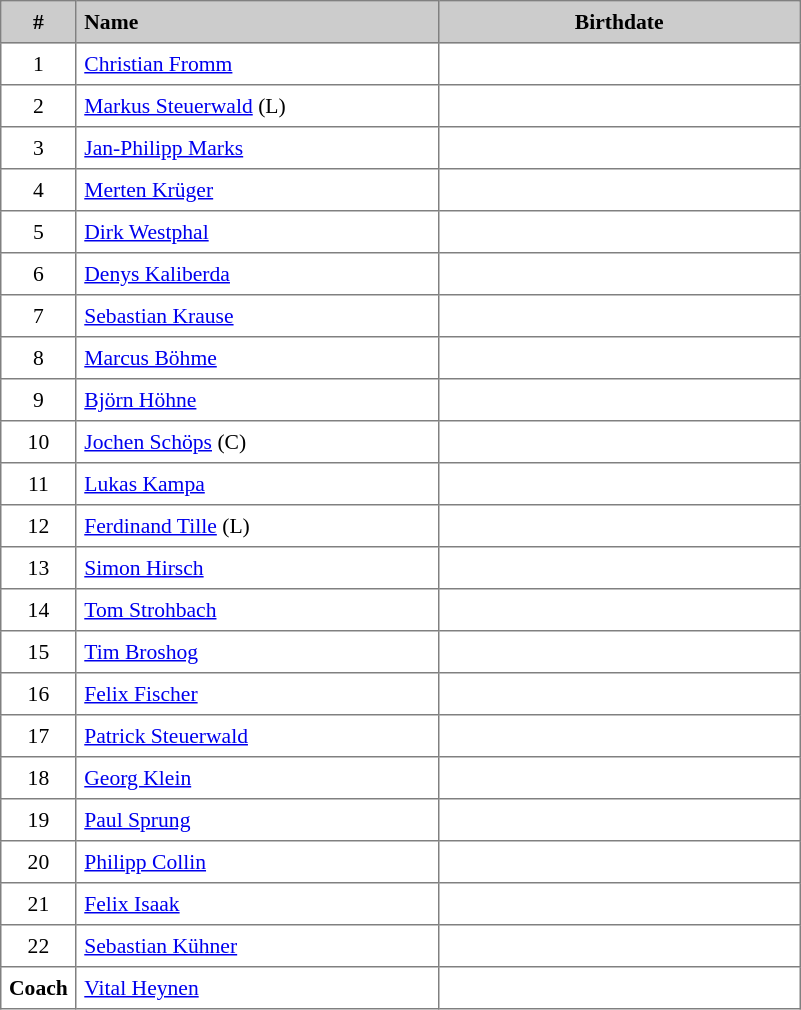<table border="1" cellspacing="2" cellpadding="5" style="border-collapse: collapse; font-size: 90%;">
<tr style="background:#ccc;">
<th>#</th>
<th style="text-align:left; width:16em;">Name</th>
<th style="text-align:center; width:16em;">Birthdate</th>
</tr>
<tr>
<td style="text-align:center;">1</td>
<td><a href='#'>Christian Fromm</a></td>
<td align="center"></td>
</tr>
<tr>
<td style="text-align:center;">2</td>
<td><a href='#'>Markus Steuerwald</a> (L)</td>
<td align="center"></td>
</tr>
<tr>
<td style="text-align:center;">3</td>
<td><a href='#'>Jan-Philipp Marks</a></td>
<td align="center"></td>
</tr>
<tr>
<td style="text-align:center;">4</td>
<td><a href='#'>Merten Krüger</a></td>
<td align="center"></td>
</tr>
<tr>
<td style="text-align:center;">5</td>
<td><a href='#'>Dirk Westphal</a></td>
<td align="center"></td>
</tr>
<tr>
<td style="text-align:center;">6</td>
<td><a href='#'>Denys Kaliberda</a></td>
<td align="center"></td>
</tr>
<tr>
<td style="text-align:center;">7</td>
<td><a href='#'>Sebastian Krause</a></td>
<td align="center"></td>
</tr>
<tr>
<td style="text-align:center;">8</td>
<td><a href='#'>Marcus Böhme</a></td>
<td align="center"></td>
</tr>
<tr>
<td style="text-align:center;">9</td>
<td><a href='#'>Björn Höhne</a></td>
<td align="center"></td>
</tr>
<tr>
<td style="text-align:center;">10</td>
<td><a href='#'>Jochen Schöps</a> (C)</td>
<td align="center"></td>
</tr>
<tr>
<td style="text-align:center;">11</td>
<td><a href='#'>Lukas Kampa</a></td>
<td align="center"></td>
</tr>
<tr>
<td style="text-align:center;">12</td>
<td><a href='#'>Ferdinand Tille</a> (L)</td>
<td align="center"></td>
</tr>
<tr>
<td style="text-align:center;">13</td>
<td><a href='#'>Simon Hirsch</a></td>
<td align="center"></td>
</tr>
<tr>
<td style="text-align:center;">14</td>
<td><a href='#'>Tom Strohbach</a></td>
<td align="center"></td>
</tr>
<tr>
<td style="text-align:center;">15</td>
<td><a href='#'>Tim Broshog</a></td>
<td align="center"></td>
</tr>
<tr>
<td style="text-align:center;">16</td>
<td><a href='#'>Felix Fischer</a></td>
<td align="center"></td>
</tr>
<tr>
<td style="text-align:center;">17</td>
<td><a href='#'>Patrick Steuerwald</a></td>
<td align="center"></td>
</tr>
<tr>
<td style="text-align:center;">18</td>
<td><a href='#'>Georg Klein</a></td>
<td align="center"></td>
</tr>
<tr>
<td style="text-align:center;">19</td>
<td><a href='#'>Paul Sprung</a></td>
<td align="center"></td>
</tr>
<tr>
<td style="text-align:center;">20</td>
<td><a href='#'>Philipp Collin</a></td>
<td align="center"></td>
</tr>
<tr>
<td style="text-align:center;">21</td>
<td><a href='#'>Felix Isaak</a></td>
<td align="center"></td>
</tr>
<tr>
<td style="text-align:center;">22</td>
<td><a href='#'>Sebastian Kühner</a></td>
<td align="center"></td>
</tr>
<tr>
<td style="text-align:center;"><strong>Coach</strong></td>
<td><a href='#'>Vital Heynen</a></td>
<td align="center"></td>
</tr>
</table>
